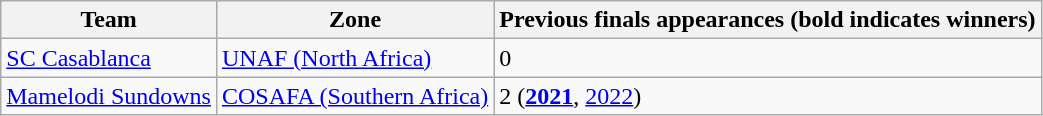<table class="wikitable">
<tr>
<th>Team</th>
<th>Zone</th>
<th>Previous finals appearances (bold indicates winners)</th>
</tr>
<tr>
<td> <a href='#'>SC Casablanca</a></td>
<td><a href='#'>UNAF (North Africa)</a></td>
<td>0</td>
</tr>
<tr>
<td> <a href='#'>Mamelodi Sundowns</a></td>
<td><a href='#'>COSAFA (Southern Africa)</a></td>
<td>2 (<strong><a href='#'>2021</a></strong>, <a href='#'>2022</a>)</td>
</tr>
</table>
